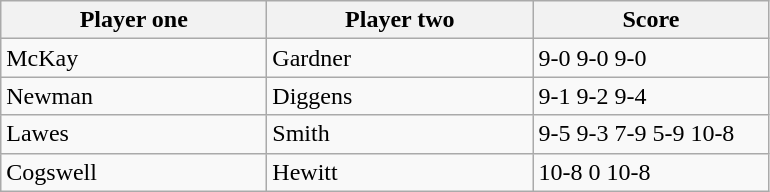<table class="wikitable">
<tr>
<th width=170>Player one</th>
<th width=170>Player two</th>
<th width=150>Score</th>
</tr>
<tr>
<td> McKay</td>
<td> Gardner</td>
<td>9-0 9-0 9-0</td>
</tr>
<tr>
<td> Newman</td>
<td> Diggens</td>
<td>9-1 9-2 9-4</td>
</tr>
<tr>
<td> Lawes</td>
<td> Smith</td>
<td>9-5 9-3 7-9 5-9 10-8</td>
</tr>
<tr>
<td> Cogswell</td>
<td> Hewitt</td>
<td>10-8 0 10-8</td>
</tr>
</table>
